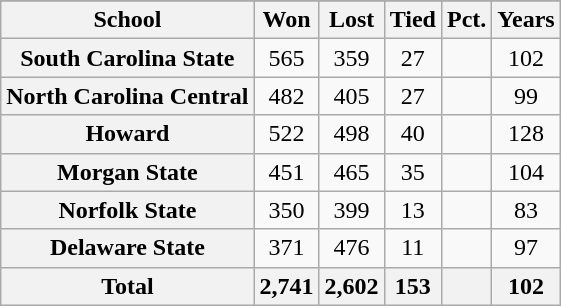<table class="wikitable sortable plainrowheaders" style="text-align: center;">
<tr>
</tr>
<tr>
<th scope="col">School</th>
<th scope="col">Won</th>
<th scope="col">Lost</th>
<th scope="col">Tied</th>
<th scope="col">Pct.</th>
<th scope="col">Years</th>
</tr>
<tr>
<th scope="row">South Carolina State</th>
<td>565</td>
<td>359</td>
<td>27</td>
<td></td>
<td>102</td>
</tr>
<tr>
<th scope="row">North Carolina Central</th>
<td>482</td>
<td>405</td>
<td>27</td>
<td></td>
<td>99</td>
</tr>
<tr>
<th scope="row">Howard</th>
<td>522</td>
<td>498</td>
<td>40</td>
<td></td>
<td>128</td>
</tr>
<tr>
<th scope="row">Morgan State</th>
<td>451</td>
<td>465</td>
<td>35</td>
<td></td>
<td>104</td>
</tr>
<tr>
<th scope="row">Norfolk State</th>
<td>350</td>
<td>399</td>
<td>13</td>
<td></td>
<td>83</td>
</tr>
<tr>
<th scope="row">Delaware State</th>
<td>371</td>
<td>476</td>
<td>11</td>
<td></td>
<td>97</td>
</tr>
<tr>
<th scope="row" style="font-weight: bold;">Total</th>
<th scope="col">2,741</th>
<th scope="col">2,602</th>
<th scope="col">153</th>
<th scope="col"></th>
<th scope="col">102</th>
</tr>
</table>
